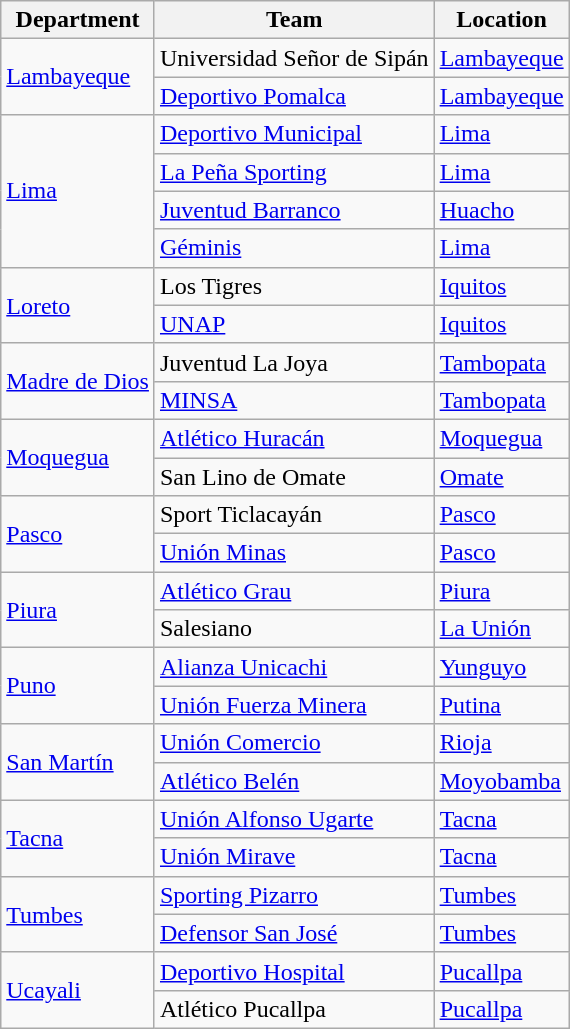<table class="wikitable">
<tr>
<th>Department</th>
<th>Team</th>
<th>Location</th>
</tr>
<tr>
<td rowspan="2"><a href='#'>Lambayeque</a></td>
<td>Universidad Señor de Sipán</td>
<td><a href='#'>Lambayeque</a></td>
</tr>
<tr>
<td><a href='#'>Deportivo Pomalca</a></td>
<td><a href='#'>Lambayeque</a></td>
</tr>
<tr>
<td rowspan="4"><a href='#'>Lima</a></td>
<td><a href='#'>Deportivo Municipal</a></td>
<td><a href='#'>Lima</a></td>
</tr>
<tr>
<td><a href='#'>La Peña Sporting</a></td>
<td><a href='#'>Lima</a></td>
</tr>
<tr>
<td><a href='#'>Juventud Barranco</a></td>
<td><a href='#'>Huacho</a></td>
</tr>
<tr>
<td><a href='#'>Géminis</a></td>
<td><a href='#'>Lima</a></td>
</tr>
<tr>
<td rowspan="2"><a href='#'>Loreto</a></td>
<td>Los Tigres</td>
<td><a href='#'>Iquitos</a></td>
</tr>
<tr>
<td><a href='#'>UNAP</a></td>
<td><a href='#'>Iquitos</a></td>
</tr>
<tr>
<td rowspan="2"><a href='#'>Madre de Dios</a></td>
<td>Juventud La Joya</td>
<td><a href='#'>Tambopata</a></td>
</tr>
<tr>
<td><a href='#'>MINSA</a></td>
<td><a href='#'>Tambopata</a></td>
</tr>
<tr>
<td rowspan="2"><a href='#'>Moquegua</a></td>
<td><a href='#'>Atlético Huracán</a></td>
<td><a href='#'>Moquegua</a></td>
</tr>
<tr>
<td>San Lino de Omate</td>
<td><a href='#'>Omate</a></td>
</tr>
<tr>
<td rowspan="2"><a href='#'>Pasco</a></td>
<td>Sport Ticlacayán</td>
<td><a href='#'>Pasco</a></td>
</tr>
<tr>
<td><a href='#'>Unión Minas</a></td>
<td><a href='#'>Pasco</a></td>
</tr>
<tr>
<td rowspan="2"><a href='#'>Piura</a></td>
<td><a href='#'>Atlético Grau</a></td>
<td><a href='#'>Piura</a></td>
</tr>
<tr>
<td>Salesiano</td>
<td><a href='#'>La Unión</a></td>
</tr>
<tr>
<td rowspan="2"><a href='#'>Puno</a></td>
<td><a href='#'>Alianza Unicachi</a></td>
<td><a href='#'>Yunguyo</a></td>
</tr>
<tr>
<td><a href='#'>Unión Fuerza Minera</a></td>
<td><a href='#'>Putina</a></td>
</tr>
<tr>
<td rowspan="2"><a href='#'>San Martín</a></td>
<td><a href='#'>Unión Comercio</a></td>
<td><a href='#'>Rioja</a></td>
</tr>
<tr>
<td><a href='#'>Atlético Belén</a></td>
<td><a href='#'>Moyobamba</a></td>
</tr>
<tr>
<td rowspan="2"><a href='#'>Tacna</a></td>
<td><a href='#'>Unión Alfonso Ugarte</a></td>
<td><a href='#'>Tacna</a></td>
</tr>
<tr>
<td><a href='#'>Unión Mirave</a></td>
<td><a href='#'>Tacna</a></td>
</tr>
<tr>
<td rowspan="2"><a href='#'>Tumbes</a></td>
<td><a href='#'>Sporting Pizarro</a></td>
<td><a href='#'>Tumbes</a></td>
</tr>
<tr>
<td><a href='#'>Defensor San José</a></td>
<td><a href='#'>Tumbes</a></td>
</tr>
<tr>
<td rowspan="2"><a href='#'>Ucayali</a></td>
<td><a href='#'>Deportivo Hospital</a></td>
<td><a href='#'>Pucallpa</a></td>
</tr>
<tr>
<td>Atlético Pucallpa</td>
<td><a href='#'>Pucallpa</a></td>
</tr>
</table>
